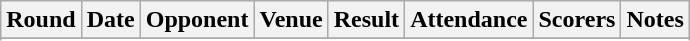<table Class="wikitable">
<tr>
<th>Round</th>
<th>Date</th>
<th>Opponent</th>
<th>Venue</th>
<th>Result</th>
<th>Attendance</th>
<th>Scorers</th>
<th>Notes</th>
</tr>
<tr>
</tr>
<tr style="background: #ddffdd;">
</tr>
<tr>
</tr>
<tr style="background: #ffdddd;">
</tr>
<tr>
</tr>
</table>
